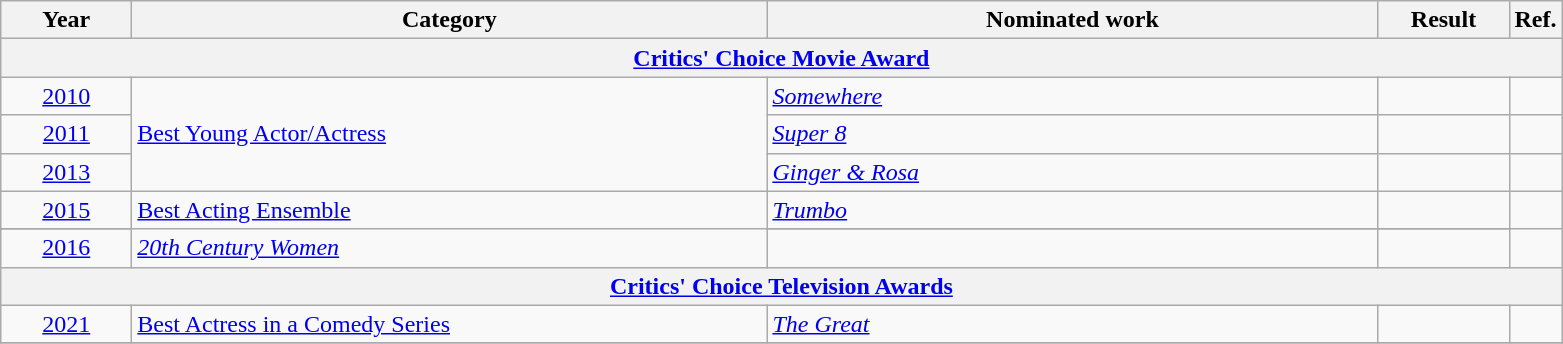<table class=wikitable>
<tr>
<th scope="col" style="width:5em;">Year</th>
<th scope="col" style="width:26em;">Category</th>
<th scope="col" style="width:25em;">Nominated work</th>
<th scope="col" style="width:5em;">Result</th>
<th>Ref.</th>
</tr>
<tr>
<th colspan=5><a href='#'>Critics' Choice Movie Award</a></th>
</tr>
<tr>
<td style="text-align:center;"><a href='#'>2010</a></td>
<td rowspan=3><a href='#'>Best Young Actor/Actress</a></td>
<td><em><a href='#'>Somewhere</a></em></td>
<td></td>
<td style = "text-align: center;"></td>
</tr>
<tr>
<td style="text-align:center;"><a href='#'>2011</a></td>
<td><em><a href='#'>Super 8</a></em></td>
<td></td>
<td style="text-align:center;"></td>
</tr>
<tr>
<td style="text-align:center;"><a href='#'>2013</a></td>
<td><em><a href='#'>Ginger & Rosa</a></em></td>
<td></td>
<td style = "text-align: center;"></td>
</tr>
<tr>
<td style="text-align:center;"><a href='#'>2015</a></td>
<td rowspan=2><a href='#'>Best Acting Ensemble</a></td>
<td><em><a href='#'>Trumbo</a></em></td>
<td></td>
<td style = "text-align: center;"></td>
</tr>
<tr>
</tr>
<tr>
<td style="text-align:center;"><a href='#'>2016</a></td>
<td><em><a href='#'>20th Century Women</a></em></td>
<td></td>
<td style = "text-align: center;"></td>
</tr>
<tr>
<th colspan=5><a href='#'>Critics' Choice Television Awards</a></th>
</tr>
<tr>
<td style="text-align:center;"><a href='#'>2021</a></td>
<td><a href='#'>Best Actress in a Comedy Series</a></td>
<td><em><a href='#'>The Great</a></em></td>
<td></td>
<td style = "text-align: center;"></td>
</tr>
<tr>
</tr>
</table>
